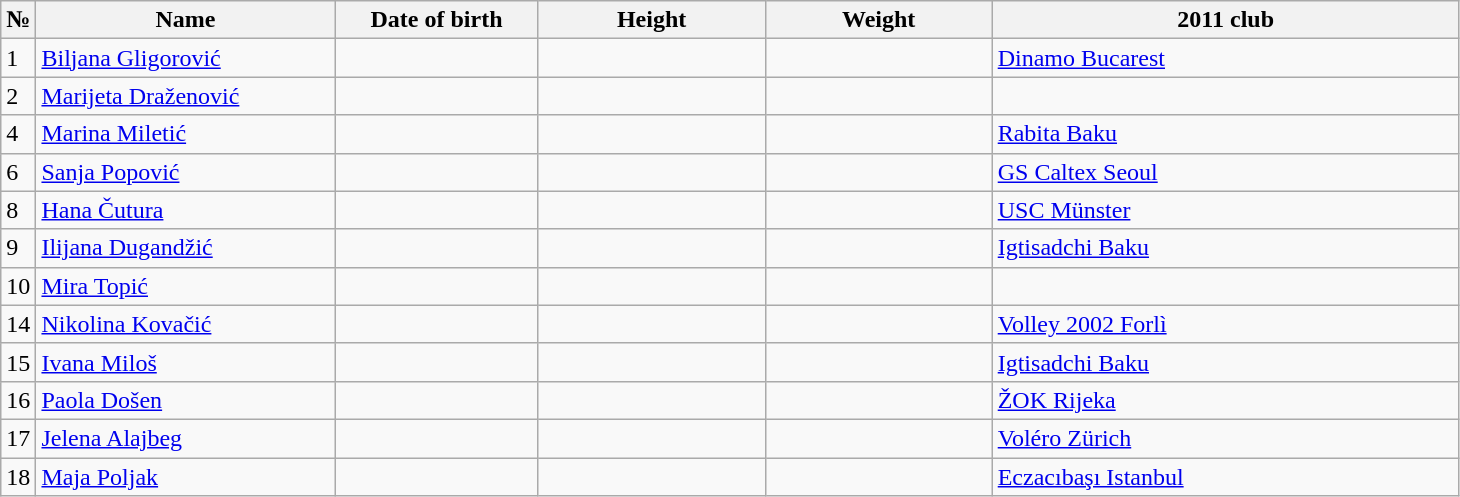<table class=wikitable sortable style=font-size:100%; text-align:center;>
<tr>
<th>№</th>
<th style=width:12em>Name</th>
<th style=width:8em>Date of birth</th>
<th style=width:9em>Height</th>
<th style=width:9em>Weight</th>
<th style=width:19em>2011 club</th>
</tr>
<tr>
<td>1</td>
<td><a href='#'>Biljana Gligorović</a></td>
<td></td>
<td></td>
<td></td>
<td> <a href='#'>Dinamo Bucarest</a></td>
</tr>
<tr>
<td>2</td>
<td><a href='#'>Marijeta Draženović</a></td>
<td></td>
<td></td>
<td></td>
<td></td>
</tr>
<tr>
<td>4</td>
<td><a href='#'>Marina Miletić</a></td>
<td></td>
<td></td>
<td></td>
<td> <a href='#'>Rabita Baku</a></td>
</tr>
<tr>
<td>6</td>
<td><a href='#'>Sanja Popović</a></td>
<td></td>
<td></td>
<td></td>
<td> <a href='#'>GS Caltex Seoul</a></td>
</tr>
<tr>
<td>8</td>
<td><a href='#'>Hana Čutura</a></td>
<td></td>
<td></td>
<td></td>
<td> <a href='#'>USC Münster</a></td>
</tr>
<tr>
<td>9</td>
<td><a href='#'>Ilijana Dugandžić</a></td>
<td></td>
<td></td>
<td></td>
<td> <a href='#'>Igtisadchi Baku</a></td>
</tr>
<tr>
<td>10</td>
<td><a href='#'>Mira Topić</a></td>
<td></td>
<td></td>
<td></td>
<td></td>
</tr>
<tr>
<td>14</td>
<td><a href='#'>Nikolina Kovačić</a></td>
<td></td>
<td></td>
<td></td>
<td> <a href='#'>Volley 2002 Forlì</a></td>
</tr>
<tr>
<td>15</td>
<td><a href='#'>Ivana Miloš</a></td>
<td></td>
<td></td>
<td></td>
<td> <a href='#'>Igtisadchi Baku</a></td>
</tr>
<tr>
<td>16</td>
<td><a href='#'>Paola Došen</a></td>
<td></td>
<td></td>
<td></td>
<td> <a href='#'>ŽOK Rijeka</a></td>
</tr>
<tr>
<td>17</td>
<td><a href='#'>Jelena Alajbeg</a></td>
<td></td>
<td></td>
<td></td>
<td> <a href='#'>Voléro Zürich</a></td>
</tr>
<tr>
<td>18</td>
<td><a href='#'>Maja Poljak</a></td>
<td></td>
<td></td>
<td></td>
<td> <a href='#'>Eczacıbaşı Istanbul</a></td>
</tr>
</table>
